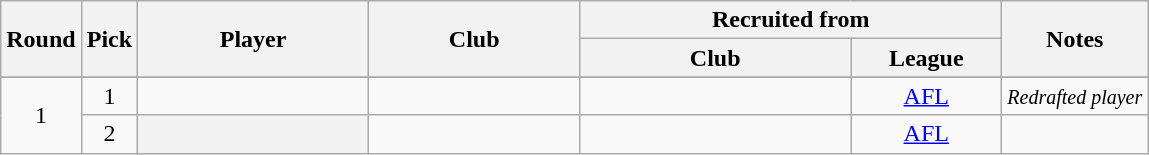<table class="wikitable sortable plainrowheaders" style="text-align:center;">
<tr>
<th rowspan="2">Round</th>
<th rowspan="2">Pick</th>
<th rowspan="2" style="width: 110pt">Player</th>
<th rowspan="2" style="width: 100pt">Club</th>
<th colspan="2">Recruited from</th>
<th class="unsortable" rowspan=2>Notes</th>
</tr>
<tr>
<th style="width: 130pt">Club</th>
<th style="width: 70pt">League</th>
</tr>
<tr>
</tr>
<tr>
<td rowspan="2">1</td>
<td>1</td>
<td align=left><em></em></td>
<td></td>
<td></td>
<td><a href='#'>AFL</a></td>
<td style="text-align:left;"><em><small>Redrafted player</small></em></td>
</tr>
<tr>
<td>2</td>
<th scope="row"></th>
<td></td>
<td></td>
<td><a href='#'>AFL</a></td>
<td></td>
</tr>
</table>
